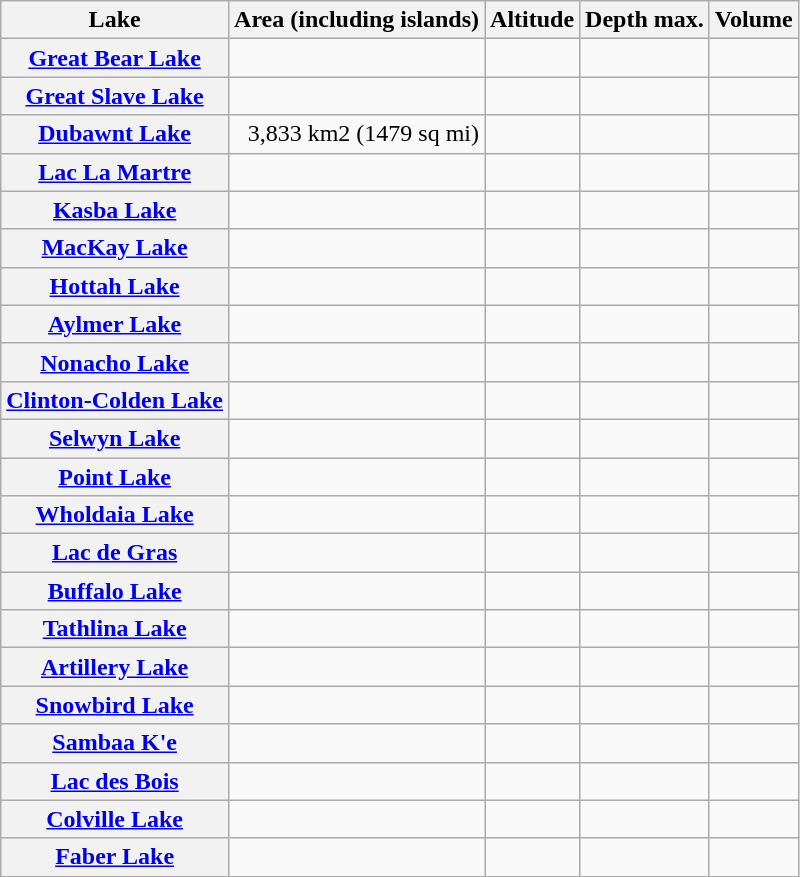<table class="wikitable sortable" style="text-align:right;">
<tr>
<th scope="col">Lake</th>
<th scope="col" data-sort-type="number">Area (including islands)</th>
<th scope="col" data-sort-type="number">Altitude</th>
<th scope="col" data-sort-type="number">Depth max.</th>
<th scope="col" data-sort-type="number">Volume</th>
</tr>
<tr>
<th scope="row"><a href='#'>Great Bear Lake</a></th>
<td></td>
<td></td>
<td></td>
<td></td>
</tr>
<tr>
<th scope="row"><a href='#'>Great Slave Lake</a></th>
<td></td>
<td></td>
<td></td>
<td></td>
</tr>
<tr>
<th scope="row"><a href='#'>Dubawnt Lake</a></th>
<td>3,833 km2 (1479 sq mi)</td>
<td></td>
<td></td>
<td></td>
</tr>
<tr>
<th scope="row"><a href='#'>Lac La Martre</a></th>
<td></td>
<td></td>
<td></td>
<td></td>
</tr>
<tr>
<th scope="row"><a href='#'>Kasba Lake</a></th>
<td></td>
<td></td>
<td></td>
<td></td>
</tr>
<tr>
<th scope="row"><a href='#'>MacKay Lake</a></th>
<td></td>
<td></td>
<td></td>
<td></td>
</tr>
<tr>
<th scope="row"><a href='#'>Hottah Lake</a></th>
<td></td>
<td></td>
<td></td>
<td></td>
</tr>
<tr>
<th scope="row"><a href='#'>Aylmer Lake</a></th>
<td></td>
<td></td>
<td></td>
<td></td>
</tr>
<tr>
<th scope="row"><a href='#'>Nonacho Lake</a></th>
<td></td>
<td></td>
<td></td>
<td></td>
</tr>
<tr>
<th scope="row"><a href='#'>Clinton-Colden Lake</a></th>
<td></td>
<td></td>
<td></td>
<td></td>
</tr>
<tr>
<th scope="row"><a href='#'>Selwyn Lake</a></th>
<td></td>
<td></td>
<td></td>
<td></td>
</tr>
<tr>
<th scope="row"><a href='#'>Point Lake</a></th>
<td></td>
<td></td>
<td></td>
<td></td>
</tr>
<tr>
<th scope="row"><a href='#'>Wholdaia Lake</a></th>
<td></td>
<td></td>
<td></td>
<td></td>
</tr>
<tr>
<th scope="row"><a href='#'>Lac de Gras</a></th>
<td></td>
<td></td>
<td></td>
<td></td>
</tr>
<tr>
<th scope="row"><a href='#'>Buffalo Lake</a></th>
<td></td>
<td></td>
<td></td>
<td></td>
</tr>
<tr>
<th scope="row"><a href='#'>Tathlina Lake</a></th>
<td></td>
<td></td>
<td></td>
<td></td>
</tr>
<tr>
<th scope="row"><a href='#'>Artillery Lake</a></th>
<td></td>
<td></td>
<td></td>
<td></td>
</tr>
<tr>
<th scope="row"><a href='#'>Snowbird Lake</a></th>
<td></td>
<td></td>
<td></td>
<td></td>
</tr>
<tr>
<th scope="row"><a href='#'>Sambaa K'e</a></th>
<td></td>
<td></td>
<td></td>
<td></td>
</tr>
<tr>
<th scope="row"><a href='#'>Lac des Bois</a></th>
<td></td>
<td></td>
<td></td>
<td></td>
</tr>
<tr>
<th scope="row"><a href='#'>Colville Lake</a></th>
<td></td>
<td></td>
<td></td>
<td></td>
</tr>
<tr>
<th scope="row"><a href='#'>Faber Lake</a></th>
<td></td>
<td></td>
<td></td>
<td></td>
</tr>
</table>
